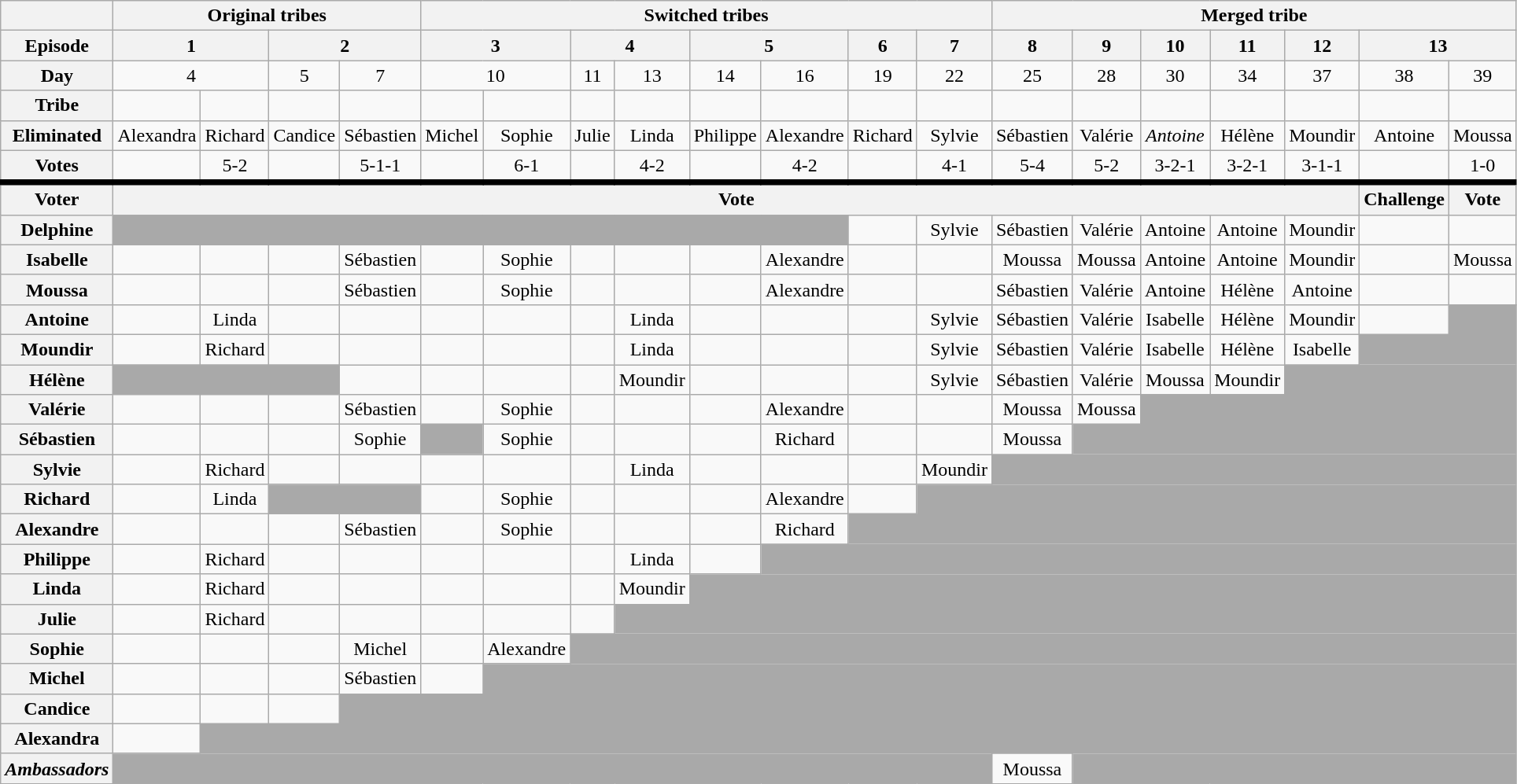<table class="wikitable" style="text-align:center">
<tr>
<th></th>
<th colspan="4">Original tribes</th>
<th colspan="8">Switched tribes</th>
<th colspan="100%">Merged tribe</th>
</tr>
<tr>
<th scope="row">Episode</th>
<th colspan="2">1</th>
<th colspan="2">2</th>
<th colspan="2">3</th>
<th colspan="2">4</th>
<th colspan="2">5</th>
<th>6</th>
<th>7</th>
<th>8</th>
<th>9</th>
<th>10</th>
<th>11</th>
<th>12</th>
<th colspan="100%">13</th>
</tr>
<tr>
<th scope="row">Day</th>
<td colspan="2">4</td>
<td>5</td>
<td>7</td>
<td colspan="2">10</td>
<td>11</td>
<td>13</td>
<td>14</td>
<td>16</td>
<td>19</td>
<td>22</td>
<td>25</td>
<td>28</td>
<td>30</td>
<td>34</td>
<td>37</td>
<td>38</td>
<td>39</td>
</tr>
<tr style="line-height:normal;">
<th>Tribe</th>
<td></td>
<td></td>
<td></td>
<td></td>
<td></td>
<td></td>
<td></td>
<td></td>
<td></td>
<td></td>
<td></td>
<td></td>
<td></td>
<td></td>
<td></td>
<td></td>
<td></td>
<td></td>
<td></td>
</tr>
<tr>
<th>Eliminated</th>
<td>Alexandra</td>
<td>Richard</td>
<td>Candice</td>
<td>Sébastien</td>
<td>Michel</td>
<td>Sophie</td>
<td>Julie</td>
<td>Linda</td>
<td>Philippe</td>
<td>Alexandre</td>
<td>Richard</td>
<td>Sylvie</td>
<td>Sébastien</td>
<td>Valérie</td>
<td><em>Antoine</em></td>
<td>Hélène</td>
<td>Moundir</td>
<td>Antoine</td>
<td>Moussa</td>
</tr>
<tr>
<th>Votes</th>
<td></td>
<td>5-2</td>
<td></td>
<td>5-1-1</td>
<td></td>
<td>6-1</td>
<td></td>
<td>4-2</td>
<td></td>
<td>4-2</td>
<td></td>
<td>4-1</td>
<td>5-4</td>
<td>5-2</td>
<td>3-2-1</td>
<td>3-2-1</td>
<td>3-1-1</td>
<td></td>
<td>1-0</td>
</tr>
<tr style="border-top:5px solid; height:0px;">
<th>Voter</th>
<th colspan="17">Vote</th>
<th>Challenge</th>
<th colspan="100%">Vote</th>
</tr>
<tr>
<th>Delphine</th>
<td colspan="10" style="background:darkgray; border:none;"></td>
<td></td>
<td>Sylvie</td>
<td>Sébastien</td>
<td>Valérie</td>
<td>Antoine</td>
<td>Antoine</td>
<td>Moundir</td>
<td></td>
<td></td>
</tr>
<tr>
<th>Isabelle</th>
<td></td>
<td></td>
<td></td>
<td>Sébastien</td>
<td></td>
<td>Sophie</td>
<td></td>
<td></td>
<td></td>
<td>Alexandre</td>
<td></td>
<td></td>
<td>Moussa</td>
<td>Moussa</td>
<td>Antoine</td>
<td>Antoine</td>
<td>Moundir</td>
<td></td>
<td>Moussa</td>
</tr>
<tr>
<th>Moussa</th>
<td></td>
<td></td>
<td></td>
<td>Sébastien</td>
<td></td>
<td>Sophie</td>
<td></td>
<td></td>
<td></td>
<td>Alexandre</td>
<td></td>
<td></td>
<td>Sébastien</td>
<td>Valérie</td>
<td>Antoine</td>
<td>Hélène</td>
<td>Antoine</td>
<td></td>
<td></td>
</tr>
<tr>
<th>Antoine</th>
<td></td>
<td>Linda</td>
<td></td>
<td></td>
<td></td>
<td></td>
<td></td>
<td>Linda</td>
<td></td>
<td></td>
<td></td>
<td>Sylvie</td>
<td>Sébastien</td>
<td>Valérie</td>
<td>Isabelle</td>
<td>Hélène</td>
<td>Moundir</td>
<td></td>
<td colspan="100%" style="background:darkgray; border:none;"></td>
</tr>
<tr>
<th>Moundir</th>
<td></td>
<td>Richard</td>
<td></td>
<td></td>
<td></td>
<td></td>
<td></td>
<td>Linda</td>
<td></td>
<td></td>
<td></td>
<td>Sylvie</td>
<td>Sébastien</td>
<td>Valérie</td>
<td>Isabelle</td>
<td>Hélène</td>
<td>Isabelle</td>
<td colspan="100%" style="background:darkgray; border:none;"></td>
</tr>
<tr>
<th>Hélène</th>
<td colspan="3" style="background:darkgray; border:none;"></td>
<td></td>
<td></td>
<td></td>
<td></td>
<td>Moundir</td>
<td></td>
<td></td>
<td></td>
<td>Sylvie</td>
<td>Sébastien</td>
<td>Valérie</td>
<td>Moussa</td>
<td>Moundir</td>
<td colspan="100%" style="background:darkgray; border:none;"></td>
</tr>
<tr>
<th>Valérie</th>
<td></td>
<td></td>
<td></td>
<td>Sébastien</td>
<td></td>
<td>Sophie</td>
<td></td>
<td></td>
<td></td>
<td>Alexandre</td>
<td></td>
<td></td>
<td>Moussa</td>
<td>Moussa</td>
<td colspan="100%" style="background:darkgray; border:none;"></td>
</tr>
<tr>
<th>Sébastien</th>
<td></td>
<td></td>
<td></td>
<td>Sophie</td>
<td colspan="1" style="background:darkgray; border:none;"></td>
<td>Sophie</td>
<td></td>
<td></td>
<td></td>
<td>Richard</td>
<td></td>
<td></td>
<td>Moussa</td>
<td colspan="100%" style="background:darkgray; border:none;"></td>
</tr>
<tr>
<th>Sylvie</th>
<td></td>
<td>Richard</td>
<td></td>
<td></td>
<td></td>
<td></td>
<td></td>
<td>Linda</td>
<td></td>
<td></td>
<td></td>
<td>Moundir</td>
<td colspan="100%" style="background:darkgray; border:none;"></td>
</tr>
<tr>
<th>Richard</th>
<td></td>
<td>Linda</td>
<td colspan="2" style="background:darkgray; border:none;"></td>
<td></td>
<td>Sophie</td>
<td></td>
<td></td>
<td></td>
<td>Alexandre</td>
<td></td>
<td colspan="100%" style="background:darkgray; border:none;"></td>
</tr>
<tr>
<th>Alexandre</th>
<td></td>
<td></td>
<td></td>
<td>Sébastien</td>
<td></td>
<td>Sophie</td>
<td></td>
<td></td>
<td></td>
<td>Richard</td>
<td colspan="100%" style="background:darkgray; border:none;"></td>
</tr>
<tr>
<th>Philippe</th>
<td></td>
<td>Richard</td>
<td></td>
<td></td>
<td></td>
<td></td>
<td></td>
<td>Linda</td>
<td></td>
<td colspan="100%" style="background:darkgray; border:none;"></td>
</tr>
<tr>
<th>Linda</th>
<td></td>
<td>Richard</td>
<td></td>
<td></td>
<td></td>
<td></td>
<td></td>
<td>Moundir</td>
<td colspan="100%" style="background:darkgray; border:none;"></td>
</tr>
<tr>
<th>Julie</th>
<td></td>
<td>Richard</td>
<td></td>
<td></td>
<td></td>
<td></td>
<td></td>
<td colspan="100%" style="background:darkgray; border:none;"></td>
</tr>
<tr>
<th>Sophie</th>
<td></td>
<td></td>
<td></td>
<td>Michel</td>
<td></td>
<td>Alexandre</td>
<td colspan="100%" style="background:darkgray; border:none;"></td>
</tr>
<tr>
<th>Michel</th>
<td></td>
<td></td>
<td></td>
<td>Sébastien</td>
<td></td>
<td colspan="100%" style="background:darkgray; border:none;"></td>
</tr>
<tr>
<th>Candice</th>
<td></td>
<td></td>
<td></td>
<td colspan="100%" style="background:darkgray; border:none;"></td>
</tr>
<tr>
<th>Alexandra</th>
<td></td>
<td colspan="100%" style="background:darkgray; border:none;"></td>
</tr>
<tr>
<th><em>Ambassadors</em></th>
<td colspan="12" style="background:darkgray; border:none;"></td>
<td>Moussa</td>
<td colspan="100%" style="background:darkgray; border:none;"></td>
</tr>
</table>
